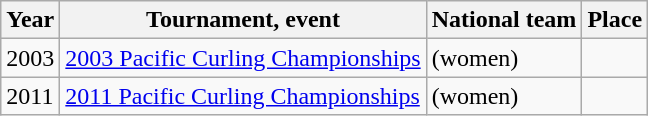<table class="wikitable">
<tr>
<th scope="col">Year</th>
<th scope="col">Tournament, event</th>
<th scope="col">National team</th>
<th scope="col">Place</th>
</tr>
<tr>
<td>2003</td>
<td><a href='#'>2003 Pacific Curling Championships</a></td>
<td> (women)</td>
<td></td>
</tr>
<tr>
<td>2011</td>
<td><a href='#'>2011 Pacific Curling Championships</a></td>
<td> (women)</td>
<td></td>
</tr>
</table>
